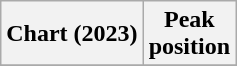<table class="wikitable sortable plainrowheaders" style="text-align:center">
<tr>
<th scope="col">Chart (2023)</th>
<th scope="col">Peak<br>position</th>
</tr>
<tr>
</tr>
</table>
